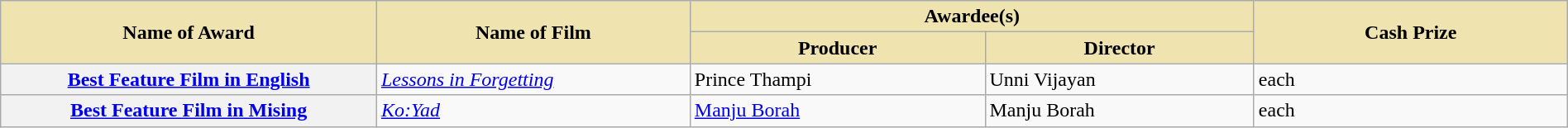<table class="wikitable plainrowheaders" style="width:100%">
<tr>
<th scope="col" rowspan="2" style="background-color:#EFE4B0;width:24%;">Name of Award</th>
<th scope="col" rowspan="2" style="background-color:#EFE4B0;width:20%;">Name of Film</th>
<th scope="col" colspan="2" style="background-color:#EFE4B0;width:36%;">Awardee(s)</th>
<th scope="col" rowspan="2" style="background-color:#EFE4B0;width:20%;">Cash Prize</th>
</tr>
<tr>
<th style="background-color:#EFE4B0;">Producer</th>
<th style="background-color:#EFE4B0;">Director</th>
</tr>
<tr>
<th scope="row"><a href='#'>Best Feature Film in English</a></th>
<td><em><a href='#'>Lessons in Forgetting </a></em></td>
<td>Prince Thampi</td>
<td>Unni Vijayan</td>
<td> each</td>
</tr>
<tr>
<th scope="row"><a href='#'>Best Feature Film in Mising</a></th>
<td><em><a href='#'>Ko:Yad</a></em></td>
<td><a href='#'>Manju Borah</a></td>
<td>Manju Borah</td>
<td> each</td>
</tr>
</table>
